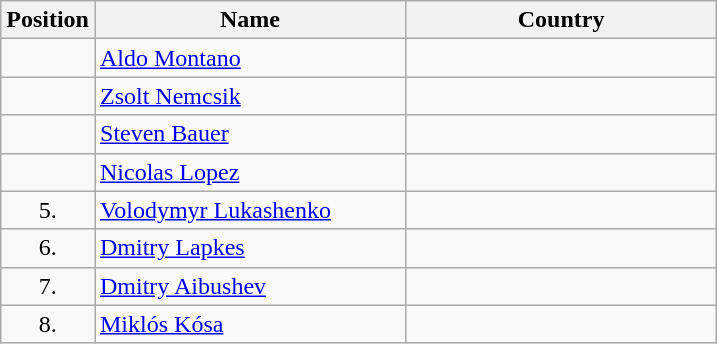<table class="wikitable">
<tr>
<th width="20">Position</th>
<th width="200">Name</th>
<th width="200">Country</th>
</tr>
<tr>
<td align="center"></td>
<td><a href='#'>Aldo Montano</a></td>
<td></td>
</tr>
<tr>
<td align="center"></td>
<td><a href='#'>Zsolt Nemcsik</a></td>
<td></td>
</tr>
<tr>
<td align="center"></td>
<td><a href='#'>Steven Bauer</a></td>
<td></td>
</tr>
<tr>
<td align="center"></td>
<td><a href='#'>Nicolas Lopez</a></td>
<td></td>
</tr>
<tr>
<td align="center">5.</td>
<td><a href='#'>Volodymyr Lukashenko</a></td>
<td></td>
</tr>
<tr>
<td align="center">6.</td>
<td><a href='#'>Dmitry Lapkes</a></td>
<td></td>
</tr>
<tr>
<td align="center">7.</td>
<td><a href='#'>Dmitry Aibushev</a></td>
<td></td>
</tr>
<tr>
<td align="center">8.</td>
<td><a href='#'>Miklós Kósa</a></td>
<td></td>
</tr>
</table>
